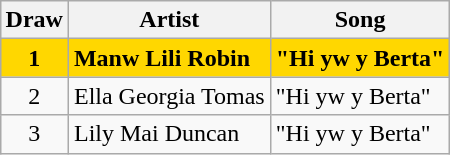<table class="sortable wikitable" style="margin: 1em auto 1em auto">
<tr>
<th>Draw</th>
<th>Artist</th>
<th>Song</th>
</tr>
<tr style="background:gold;">
<td style="text-align:center;"><strong>1</strong></td>
<td><strong>Manw Lili Robin</strong></td>
<td><strong>"Hi yw y Berta"</strong></td>
</tr>
<tr>
<td style="text-align:center;">2</td>
<td>Ella Georgia Tomas</td>
<td>"Hi yw y Berta"</td>
</tr>
<tr>
<td style="text-align:center;">3</td>
<td>Lily Mai Duncan</td>
<td>"Hi yw y Berta"</td>
</tr>
</table>
